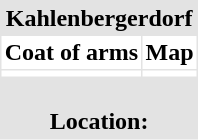<table border="0" cellpadding="2" cellspacing="1" align="right" style="margin-left:1em; background:#e3e3e3;">
<tr>
<th colspan="2">Kahlenbergerdorf</th>
</tr>
<tr bgcolor="#FFFFFF">
<th>Coat of arms</th>
<th>Map</th>
</tr>
<tr --- bgcolor="#FFFFFF">
<td></td>
<td></td>
</tr>
<tr>
<th colspan=2><br>Location: </th>
</tr>
</table>
